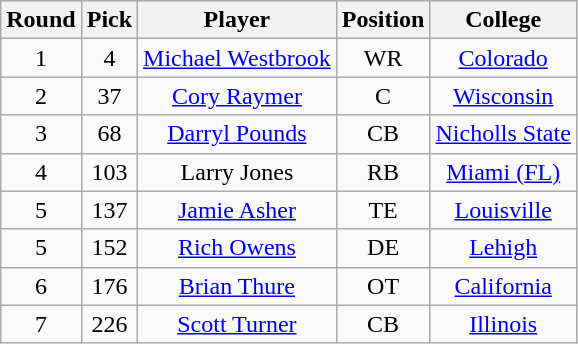<table class="wikitable sortable sortable"  style="text-align:center;">
<tr>
<th>Round</th>
<th>Pick</th>
<th>Player</th>
<th>Position</th>
<th>College</th>
</tr>
<tr>
<td>1</td>
<td>4</td>
<td><a href='#'>Michael Westbrook</a></td>
<td>WR</td>
<td><a href='#'>Colorado</a></td>
</tr>
<tr>
<td>2</td>
<td>37</td>
<td><a href='#'>Cory Raymer</a></td>
<td>C</td>
<td><a href='#'>Wisconsin</a></td>
</tr>
<tr>
<td>3</td>
<td>68</td>
<td><a href='#'>Darryl Pounds</a></td>
<td>CB</td>
<td><a href='#'>Nicholls State</a></td>
</tr>
<tr>
<td>4</td>
<td>103</td>
<td>Larry Jones</td>
<td>RB</td>
<td><a href='#'>Miami (FL)</a></td>
</tr>
<tr>
<td>5</td>
<td>137</td>
<td><a href='#'>Jamie Asher</a></td>
<td>TE</td>
<td><a href='#'>Louisville</a></td>
</tr>
<tr>
<td>5</td>
<td>152</td>
<td><a href='#'>Rich Owens</a></td>
<td>DE</td>
<td><a href='#'>Lehigh</a></td>
</tr>
<tr>
<td>6</td>
<td>176</td>
<td><a href='#'>Brian Thure</a></td>
<td>OT</td>
<td><a href='#'>California</a></td>
</tr>
<tr>
<td>7</td>
<td>226</td>
<td><a href='#'>Scott Turner</a></td>
<td>CB</td>
<td><a href='#'>Illinois</a></td>
</tr>
</table>
